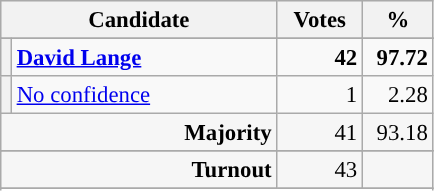<table class="wikitable" style="font-size: 95%;">
<tr style="background-color:#E9E9E9">
<th colspan="2" style="width: 170px">Candidate</th>
<th style="width: 50px">Votes</th>
<th style="width: 40px">%</th>
</tr>
<tr>
</tr>
<tr>
<th style="background-color: "></th>
<td style="width: 170px"><strong><a href='#'>David Lange</a></strong></td>
<td align="right"><strong>42</strong></td>
<td align="right"><strong>97.72</strong></td>
</tr>
<tr>
<th></th>
<td style="width: 170px"><a href='#'>No confidence</a></td>
<td align="right">1</td>
<td align="right">2.28</td>
</tr>
<tr style="background-color:#F6F6F6">
<td colspan="2" align="right"><strong>Majority</strong></td>
<td align="right">41</td>
<td align="right">93.18</td>
</tr>
<tr>
</tr>
<tr style="background-color:#F6F6F6">
<td colspan="2" align="right"><strong>Turnout</strong></td>
<td align="right">43</td>
<td></td>
</tr>
<tr>
</tr>
<tr style="background-color:#F6F6F6">
</tr>
</table>
